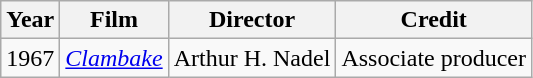<table class="wikitable">
<tr>
<th>Year</th>
<th>Film</th>
<th>Director</th>
<th>Credit</th>
</tr>
<tr>
<td>1967</td>
<td><em><a href='#'>Clambake</a></em></td>
<td>Arthur H. Nadel</td>
<td>Associate producer</td>
</tr>
</table>
